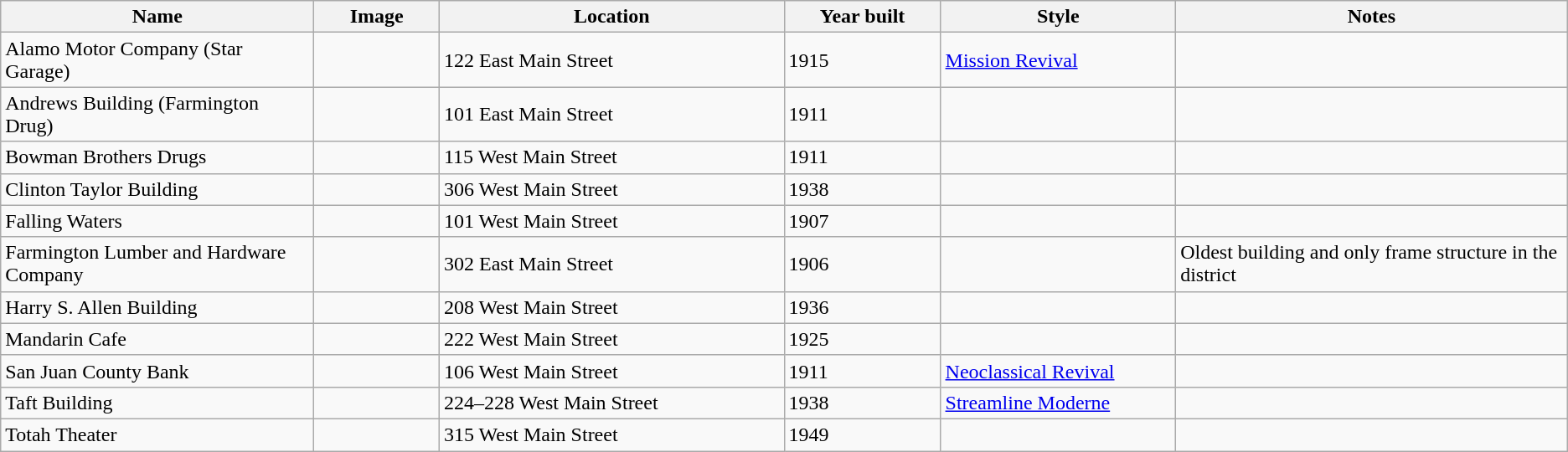<table class="wikitable sortable" align="center">
<tr>
<th width = 20%>Name</th>
<th width = 8% class="unsortable">Image</th>
<th>Location</th>
<th width = 10%>Year built</th>
<th width = 15%>Style</th>
<th width = 25% class="unsortable">Notes</th>
</tr>
<tr ->
<td>Alamo Motor Company (Star Garage)</td>
<td></td>
<td>122 East Main Street</td>
<td>1915</td>
<td><a href='#'>Mission Revival</a></td>
<td></td>
</tr>
<tr ->
<td>Andrews Building (Farmington Drug)</td>
<td></td>
<td>101 East Main Street</td>
<td>1911</td>
<td></td>
<td></td>
</tr>
<tr ->
<td>Bowman Brothers Drugs</td>
<td></td>
<td>115 West Main Street</td>
<td>1911</td>
<td></td>
<td></td>
</tr>
<tr ->
<td>Clinton Taylor Building</td>
<td></td>
<td>306 West Main Street</td>
<td>1938</td>
<td></td>
<td></td>
</tr>
<tr ->
<td>Falling Waters</td>
<td></td>
<td>101 West Main Street</td>
<td>1907</td>
<td></td>
<td></td>
</tr>
<tr ->
<td>Farmington Lumber and Hardware Company</td>
<td></td>
<td>302 East Main Street</td>
<td>1906</td>
<td></td>
<td>Oldest building and only frame structure in the district</td>
</tr>
<tr ->
<td>Harry S. Allen Building</td>
<td></td>
<td>208 West Main Street</td>
<td>1936</td>
<td></td>
<td></td>
</tr>
<tr ->
<td>Mandarin Cafe</td>
<td></td>
<td>222 West Main Street</td>
<td>1925</td>
<td></td>
<td></td>
</tr>
<tr ->
<td>San Juan County Bank</td>
<td></td>
<td>106 West Main Street</td>
<td>1911</td>
<td><a href='#'>Neoclassical Revival</a></td>
<td></td>
</tr>
<tr ->
<td>Taft Building</td>
<td></td>
<td>224–228 West Main Street</td>
<td>1938</td>
<td><a href='#'>Streamline Moderne</a></td>
<td></td>
</tr>
<tr ->
<td>Totah Theater</td>
<td></td>
<td>315 West Main Street</td>
<td>1949</td>
<td></td>
<td></td>
</tr>
</table>
